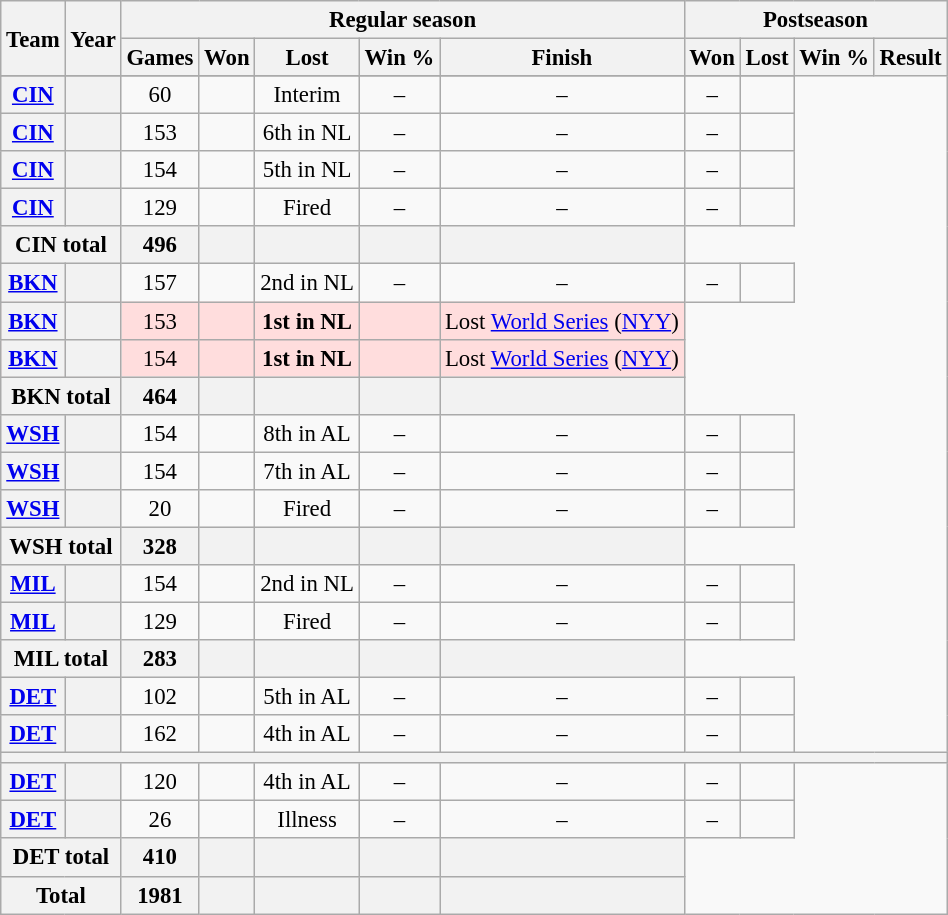<table class="wikitable" style="font-size: 95%; text-align:center;">
<tr>
<th rowspan="2">Team</th>
<th rowspan="2">Year</th>
<th colspan="5">Regular season</th>
<th colspan="4">Postseason</th>
</tr>
<tr>
<th>Games</th>
<th>Won</th>
<th>Lost</th>
<th>Win %</th>
<th>Finish</th>
<th>Won</th>
<th>Lost</th>
<th>Win %</th>
<th>Result</th>
</tr>
<tr>
</tr>
<tr>
<th><a href='#'>CIN</a></th>
<th></th>
<td>60</td>
<td></td>
<td>Interim</td>
<td>–</td>
<td>–</td>
<td>–</td>
<td></td>
</tr>
<tr>
<th><a href='#'>CIN</a></th>
<th></th>
<td>153</td>
<td></td>
<td>6th in NL</td>
<td>–</td>
<td>–</td>
<td>–</td>
<td></td>
</tr>
<tr>
<th><a href='#'>CIN</a></th>
<th></th>
<td>154</td>
<td></td>
<td>5th in NL</td>
<td>–</td>
<td>–</td>
<td>–</td>
<td></td>
</tr>
<tr>
<th><a href='#'>CIN</a></th>
<th></th>
<td>129</td>
<td></td>
<td>Fired</td>
<td>–</td>
<td>–</td>
<td>–</td>
<td></td>
</tr>
<tr>
<th colspan="2">CIN total</th>
<th>496</th>
<th></th>
<th></th>
<th></th>
<th></th>
</tr>
<tr>
<th><a href='#'>BKN</a></th>
<th></th>
<td>157</td>
<td></td>
<td>2nd in NL</td>
<td>–</td>
<td>–</td>
<td>–</td>
<td></td>
</tr>
<tr style="background:#fdd">
<th><a href='#'>BKN</a></th>
<th></th>
<td>153</td>
<td></td>
<td><strong>1st in NL</strong></td>
<td></td>
<td>Lost <a href='#'>World Series</a> (<a href='#'>NYY</a>)</td>
</tr>
<tr style="background:#fdd">
<th><a href='#'>BKN</a></th>
<th></th>
<td>154</td>
<td></td>
<td><strong>1st in NL</strong></td>
<td></td>
<td>Lost <a href='#'>World Series</a> (<a href='#'>NYY</a>)</td>
</tr>
<tr>
<th colspan="2">BKN total</th>
<th>464</th>
<th></th>
<th></th>
<th></th>
<th></th>
</tr>
<tr>
<th><a href='#'>WSH</a></th>
<th></th>
<td>154</td>
<td></td>
<td>8th in AL</td>
<td>–</td>
<td>–</td>
<td>–</td>
<td></td>
</tr>
<tr>
<th><a href='#'>WSH</a></th>
<th></th>
<td>154</td>
<td></td>
<td>7th in AL</td>
<td>–</td>
<td>–</td>
<td>–</td>
<td></td>
</tr>
<tr>
<th><a href='#'>WSH</a></th>
<th></th>
<td>20</td>
<td></td>
<td>Fired</td>
<td>–</td>
<td>–</td>
<td>–</td>
<td></td>
</tr>
<tr>
<th colspan="2">WSH total</th>
<th>328</th>
<th></th>
<th></th>
<th></th>
<th></th>
</tr>
<tr>
<th><a href='#'>MIL</a></th>
<th></th>
<td>154</td>
<td></td>
<td>2nd in NL</td>
<td>–</td>
<td>–</td>
<td>–</td>
<td></td>
</tr>
<tr>
<th><a href='#'>MIL</a></th>
<th></th>
<td>129</td>
<td></td>
<td>Fired</td>
<td>–</td>
<td>–</td>
<td>–</td>
<td></td>
</tr>
<tr>
<th colspan="2">MIL total</th>
<th>283</th>
<th></th>
<th></th>
<th></th>
<th></th>
</tr>
<tr>
<th><a href='#'>DET</a></th>
<th></th>
<td>102</td>
<td></td>
<td>5th in AL</td>
<td>–</td>
<td>–</td>
<td>–</td>
<td></td>
</tr>
<tr>
<th><a href='#'>DET</a></th>
<th></th>
<td>162</td>
<td></td>
<td>4th in AL</td>
<td>–</td>
<td>–</td>
<td>–</td>
<td></td>
</tr>
<tr>
<th colspan=11></th>
</tr>
<tr>
<th><a href='#'>DET</a></th>
<th></th>
<td>120</td>
<td></td>
<td>4th in AL</td>
<td>–</td>
<td>–</td>
<td>–</td>
<td></td>
</tr>
<tr>
<th><a href='#'>DET</a></th>
<th></th>
<td>26</td>
<td></td>
<td>Illness</td>
<td>–</td>
<td>–</td>
<td>–</td>
<td></td>
</tr>
<tr>
<th colspan="2">DET total</th>
<th>410</th>
<th></th>
<th></th>
<th></th>
<th></th>
</tr>
<tr>
<th colspan="2">Total</th>
<th>1981</th>
<th></th>
<th></th>
<th></th>
<th></th>
</tr>
</table>
